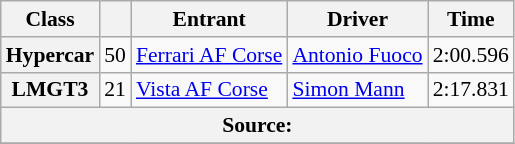<table class="wikitable" style="font-size:90%;">
<tr>
<th>Class</th>
<th></th>
<th>Entrant</th>
<th>Driver</th>
<th>Time</th>
</tr>
<tr>
<th>Hypercar</th>
<td style="text-align:center;">50</td>
<td> <a href='#'>Ferrari AF Corse</a></td>
<td> <a href='#'>Antonio Fuoco</a></td>
<td>2:00.596</td>
</tr>
<tr>
<th>LMGT3</th>
<td style="text-align:center;">21</td>
<td> <a href='#'>Vista AF Corse</a></td>
<td> <a href='#'>Simon Mann</a></td>
<td>2:17.831</td>
</tr>
<tr>
<th colspan="6">Source:</th>
</tr>
<tr>
</tr>
</table>
